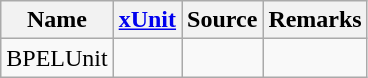<table class="wikitable sortable">
<tr>
<th>Name</th>
<th><a href='#'>xUnit</a></th>
<th>Source</th>
<th>Remarks</th>
</tr>
<tr>
<td>BPELUnit</td>
<td></td>
<td></td>
<td></td>
</tr>
</table>
